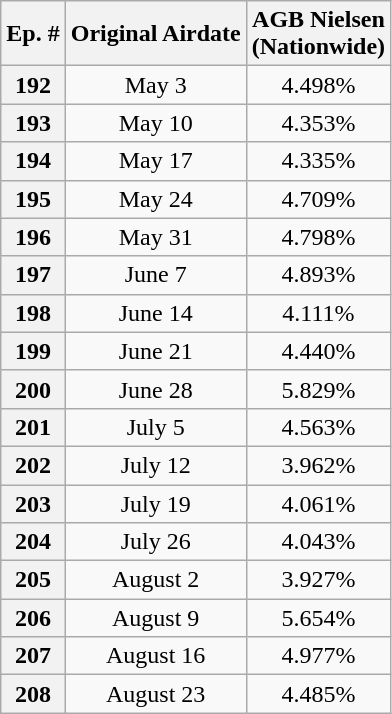<table class=wikitable style=text-align:center>
<tr>
<th>Ep. #</th>
<th>Original Airdate</th>
<th>AGB Nielsen<br>(Nationwide)<br></th>
</tr>
<tr>
<th>192</th>
<td>May 3</td>
<td>4.498%</td>
</tr>
<tr>
<th>193</th>
<td>May 10</td>
<td>4.353%</td>
</tr>
<tr>
<th>194</th>
<td>May 17</td>
<td>4.335%</td>
</tr>
<tr>
<th>195</th>
<td>May 24</td>
<td>4.709%</td>
</tr>
<tr>
<th>196</th>
<td>May 31</td>
<td>4.798%</td>
</tr>
<tr>
<th>197</th>
<td>June 7</td>
<td>4.893%</td>
</tr>
<tr>
<th>198</th>
<td>June 14</td>
<td>4.111%</td>
</tr>
<tr>
<th>199</th>
<td>June 21</td>
<td>4.440%</td>
</tr>
<tr>
<th>200</th>
<td>June 28</td>
<td>5.829%</td>
</tr>
<tr>
<th>201</th>
<td>July 5</td>
<td>4.563%</td>
</tr>
<tr>
<th>202</th>
<td>July 12</td>
<td>3.962%</td>
</tr>
<tr>
<th>203</th>
<td>July 19</td>
<td>4.061%</td>
</tr>
<tr>
<th>204</th>
<td>July 26</td>
<td>4.043%</td>
</tr>
<tr>
<th>205</th>
<td>August 2</td>
<td>3.927%</td>
</tr>
<tr>
<th>206</th>
<td>August 9</td>
<td>5.654%</td>
</tr>
<tr>
<th>207</th>
<td>August 16</td>
<td>4.977%</td>
</tr>
<tr>
<th>208</th>
<td>August 23</td>
<td>4.485%</td>
</tr>
</table>
